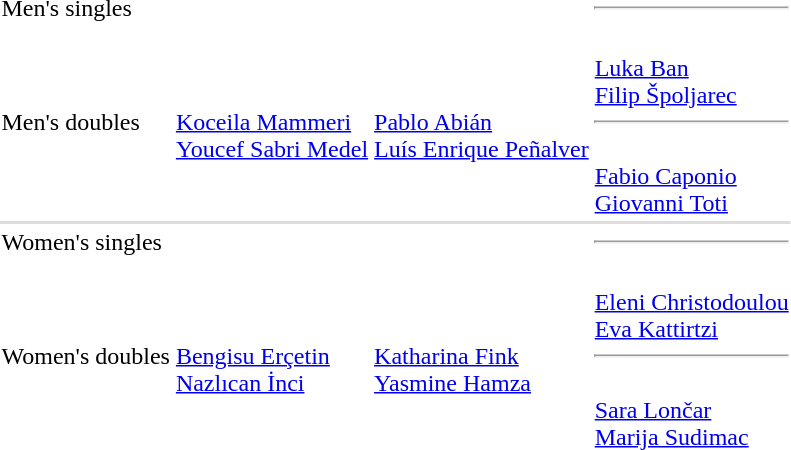<table>
<tr>
<td>Men's singles<br></td>
<td></td>
<td></td>
<td><hr></td>
</tr>
<tr>
<td>Men's doubles<br></td>
<td><br><a href='#'>Koceila Mammeri</a><br><a href='#'>Youcef Sabri Medel</a></td>
<td><br><a href='#'>Pablo Abián</a><br><a href='#'>Luís Enrique Peñalver</a></td>
<td><br><a href='#'>Luka Ban</a><br><a href='#'>Filip Špoljarec</a><hr><br><a href='#'>Fabio Caponio</a><br><a href='#'>Giovanni Toti</a></td>
</tr>
<tr bgcolor=#DDDDDD>
<td colspan=7></td>
</tr>
<tr>
<td>Women's singles<br></td>
<td></td>
<td></td>
<td><hr></td>
</tr>
<tr>
<td>Women's doubles<br></td>
<td><br><a href='#'>Bengisu Erçetin</a><br><a href='#'>Nazlıcan İnci</a></td>
<td><br><a href='#'>Katharina Fink</a><br><a href='#'>Yasmine Hamza</a></td>
<td><br><a href='#'>Eleni Christodoulou</a><br><a href='#'>Eva Kattirtzi</a><hr><br><a href='#'>Sara Lončar</a><br><a href='#'>Marija Sudimac</a></td>
</tr>
</table>
